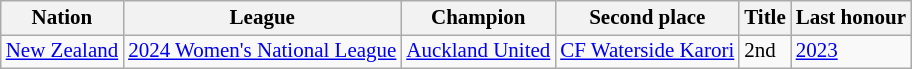<table class=wikitable style="font-size:14px">
<tr>
<th>Nation</th>
<th>League</th>
<th>Champion</th>
<th>Second place</th>
<th data-sort-type="number">Title</th>
<th>Last honour</th>
</tr>
<tr>
<td> <a href='#'>New Zealand</a></td>
<td><a href='#'>2024 Women's National League</a></td>
<td><a href='#'>Auckland United</a></td>
<td><a href='#'>CF Waterside Karori</a></td>
<td>2nd</td>
<td><a href='#'>2023</a></td>
</tr>
</table>
